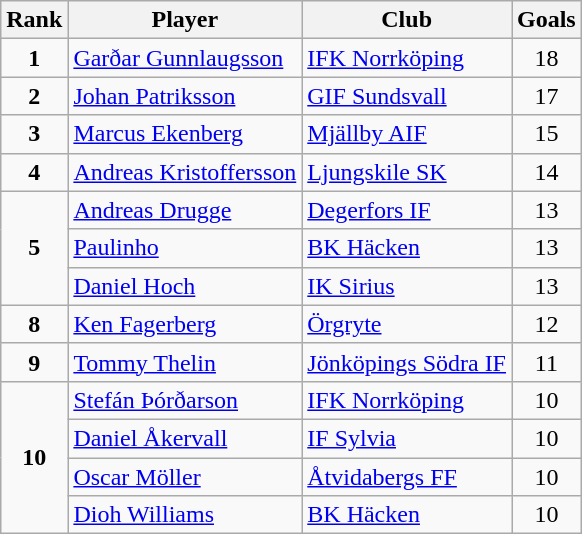<table class="wikitable" style="text-align:center">
<tr>
<th>Rank</th>
<th>Player</th>
<th>Club</th>
<th>Goals</th>
</tr>
<tr>
<td rowspan="1"><strong>1</strong></td>
<td align="left"> <a href='#'>Garðar Gunnlaugsson</a></td>
<td align="left"><a href='#'>IFK Norrköping</a></td>
<td>18</td>
</tr>
<tr>
<td rowspan="1"><strong>2</strong></td>
<td align="left"> <a href='#'>Johan Patriksson</a></td>
<td align="left"><a href='#'>GIF Sundsvall</a></td>
<td>17</td>
</tr>
<tr>
<td rowspan="1"><strong>3</strong></td>
<td align="left"> <a href='#'>Marcus Ekenberg</a></td>
<td align="left"><a href='#'>Mjällby AIF</a></td>
<td>15</td>
</tr>
<tr>
<td rowspan="1"><strong>4</strong></td>
<td align="left"> <a href='#'>Andreas Kristoffersson</a></td>
<td align="left"><a href='#'>Ljungskile SK</a></td>
<td>14</td>
</tr>
<tr>
<td rowspan="3"><strong>5</strong></td>
<td align="left"> <a href='#'>Andreas Drugge</a></td>
<td align="left"><a href='#'>Degerfors IF</a></td>
<td>13</td>
</tr>
<tr>
<td align="left"> <a href='#'>Paulinho</a></td>
<td align="left"><a href='#'>BK Häcken</a></td>
<td>13</td>
</tr>
<tr>
<td align="left"> <a href='#'>Daniel Hoch</a></td>
<td align="left"><a href='#'>IK Sirius</a></td>
<td>13</td>
</tr>
<tr>
<td rowspan="1"><strong>8</strong></td>
<td align="left"> <a href='#'>Ken Fagerberg</a></td>
<td align="left"><a href='#'>Örgryte</a></td>
<td>12</td>
</tr>
<tr>
<td rowspan="1"><strong>9</strong></td>
<td align="left"> <a href='#'>Tommy Thelin</a></td>
<td align="left"><a href='#'>Jönköpings Södra IF</a></td>
<td>11</td>
</tr>
<tr>
<td rowspan="4"><strong>10</strong></td>
<td align="left"> <a href='#'>Stefán Þórðarson</a></td>
<td align="left"><a href='#'>IFK Norrköping</a></td>
<td>10</td>
</tr>
<tr>
<td align="left"> <a href='#'>Daniel Åkervall</a></td>
<td align="left"><a href='#'>IF Sylvia</a></td>
<td>10</td>
</tr>
<tr>
<td align="left"> <a href='#'>Oscar Möller</a></td>
<td align="left"><a href='#'>Åtvidabergs FF</a></td>
<td>10</td>
</tr>
<tr>
<td align="left"> <a href='#'>Dioh Williams</a></td>
<td align="left"><a href='#'>BK Häcken</a></td>
<td>10</td>
</tr>
</table>
